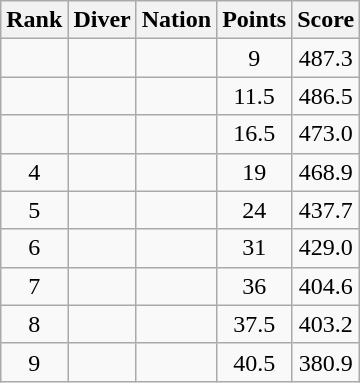<table class="wikitable sortable" style="text-align:center">
<tr>
<th>Rank</th>
<th>Diver</th>
<th>Nation</th>
<th>Points</th>
<th>Score</th>
</tr>
<tr>
<td></td>
<td align=left></td>
<td align=left></td>
<td>9</td>
<td>487.3</td>
</tr>
<tr>
<td></td>
<td align=left></td>
<td align=left></td>
<td>11.5</td>
<td>486.5</td>
</tr>
<tr>
<td></td>
<td align=left></td>
<td align=left></td>
<td>16.5</td>
<td>473.0</td>
</tr>
<tr>
<td>4</td>
<td align=left></td>
<td align=left></td>
<td>19</td>
<td>468.9</td>
</tr>
<tr>
<td>5</td>
<td align=left></td>
<td align=left></td>
<td>24</td>
<td>437.7</td>
</tr>
<tr>
<td>6</td>
<td align=left></td>
<td align=left></td>
<td>31</td>
<td>429.0</td>
</tr>
<tr>
<td>7</td>
<td align=left></td>
<td align=left></td>
<td>36</td>
<td>404.6</td>
</tr>
<tr>
<td>8</td>
<td align=left></td>
<td align=left></td>
<td>37.5</td>
<td>403.2</td>
</tr>
<tr>
<td>9</td>
<td align=left></td>
<td align=left></td>
<td>40.5</td>
<td>380.9</td>
</tr>
</table>
